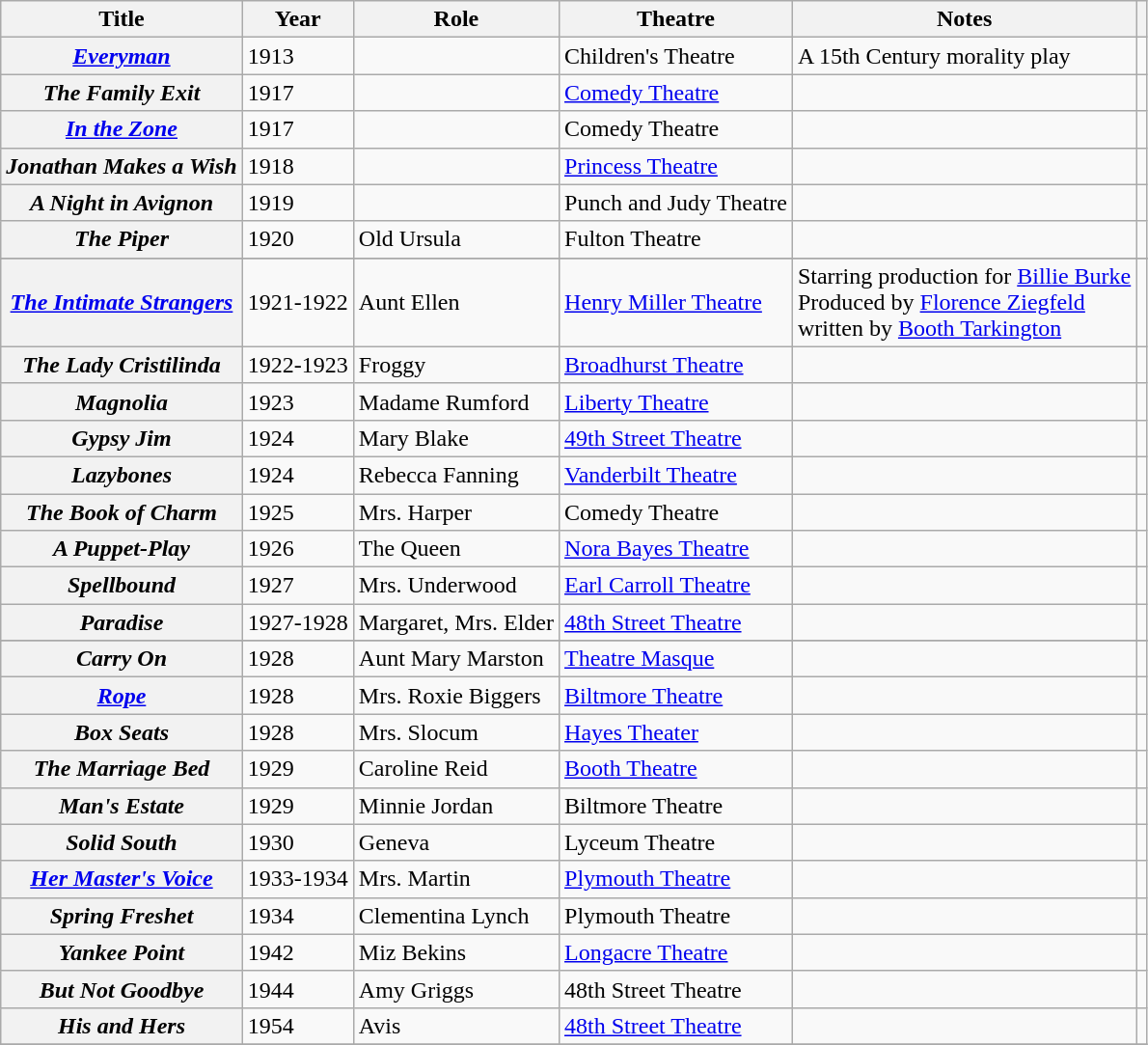<table class="wikitable sortable plainrowheaders">
<tr>
<th scope="col">Title</th>
<th scope="col">Year</th>
<th scope="col">Role</th>
<th scope="col">Theatre</th>
<th scope="col" width = 30% class="unsortable">Notes</th>
<th scope="col" class="unsortable"></th>
</tr>
<tr>
<th scope="row"><em><a href='#'>Everyman</a></em></th>
<td>1913</td>
<td></td>
<td>Children's Theatre</td>
<td>A 15th Century morality play</td>
<td align="center"></td>
</tr>
<tr>
<th scope="row"><em>The Family Exit</em></th>
<td>1917</td>
<td></td>
<td><a href='#'>Comedy Theatre</a></td>
<td></td>
<td align="center"></td>
</tr>
<tr>
<th scope="row"><em><a href='#'>In the Zone</a></em></th>
<td>1917</td>
<td></td>
<td>Comedy Theatre</td>
<td></td>
<td align="center"></td>
</tr>
<tr>
<th scope="row"><em>Jonathan Makes a Wish</em></th>
<td>1918</td>
<td></td>
<td><a href='#'>Princess Theatre</a></td>
<td></td>
<td align="center"></td>
</tr>
<tr>
<th scope="row"><em>A Night in Avignon</em></th>
<td>1919</td>
<td></td>
<td>Punch and Judy Theatre</td>
<td></td>
<td align="center"></td>
</tr>
<tr>
<th scope="row"><em>The Piper</em></th>
<td>1920</td>
<td>Old Ursula</td>
<td>Fulton Theatre</td>
<td></td>
<td align="center"></td>
</tr>
<tr>
</tr>
<tr>
<th scope="row"><em><a href='#'>The Intimate Strangers</a></em></th>
<td>1921-1922</td>
<td>Aunt Ellen</td>
<td><a href='#'>Henry Miller Theatre</a></td>
<td>Starring production for <a href='#'>Billie Burke</a><br>Produced by <a href='#'>Florence Ziegfeld</a><br>written by <a href='#'>Booth Tarkington</a></td>
<td align="center"></td>
</tr>
<tr>
<th scope="row"><em>The Lady Cristilinda</em></th>
<td>1922-1923</td>
<td>Froggy</td>
<td><a href='#'>Broadhurst Theatre</a></td>
<td></td>
<td align="center"></td>
</tr>
<tr>
<th scope="row"><em>Magnolia</em></th>
<td>1923</td>
<td>Madame Rumford</td>
<td><a href='#'>Liberty Theatre</a></td>
<td></td>
<td align="center"></td>
</tr>
<tr>
<th scope="row"><em>Gypsy Jim</em></th>
<td>1924</td>
<td>Mary Blake</td>
<td><a href='#'>49th Street Theatre</a></td>
<td></td>
<td align="center"></td>
</tr>
<tr>
<th scope="row"><em>Lazybones</em></th>
<td>1924</td>
<td>Rebecca Fanning</td>
<td><a href='#'>Vanderbilt Theatre</a></td>
<td></td>
<td align="center"></td>
</tr>
<tr>
<th scope="row"><em>The Book of Charm</em></th>
<td>1925</td>
<td>Mrs. Harper</td>
<td>Comedy Theatre</td>
<td></td>
<td align="center"></td>
</tr>
<tr>
<th scope="row"><em>A Puppet-Play</em></th>
<td>1926</td>
<td>The Queen</td>
<td><a href='#'>Nora Bayes Theatre</a></td>
<td></td>
<td align="center"></td>
</tr>
<tr>
<th scope="row"><em>Spellbound</em></th>
<td>1927</td>
<td>Mrs. Underwood</td>
<td><a href='#'>Earl Carroll Theatre</a></td>
<td></td>
<td align="center"></td>
</tr>
<tr>
<th scope="row"><em>Paradise</em></th>
<td>1927-1928</td>
<td>Margaret, Mrs. Elder</td>
<td><a href='#'>48th Street Theatre </a></td>
<td></td>
<td align="center"></td>
</tr>
<tr>
</tr>
<tr>
<th scope="row"><em>Carry On</em></th>
<td>1928</td>
<td>Aunt Mary Marston</td>
<td><a href='#'>Theatre Masque</a></td>
<td></td>
<td align="center"></td>
</tr>
<tr>
<th scope="row"><em><a href='#'>Rope</a></em></th>
<td>1928</td>
<td>Mrs. Roxie Biggers</td>
<td><a href='#'>Biltmore Theatre</a></td>
<td></td>
<td align="center"></td>
</tr>
<tr>
<th scope="row"><em>Box Seats</em></th>
<td>1928</td>
<td>Mrs. Slocum</td>
<td><a href='#'>Hayes Theater</a></td>
<td></td>
<td align="center"></td>
</tr>
<tr>
<th scope="row"><em>The Marriage Bed</em></th>
<td>1929</td>
<td>Caroline Reid</td>
<td><a href='#'>Booth Theatre</a></td>
<td></td>
<td align="center"></td>
</tr>
<tr>
<th scope="row"><em>Man's Estate</em></th>
<td>1929</td>
<td>Minnie Jordan</td>
<td>Biltmore Theatre</td>
<td></td>
<td align="center"></td>
</tr>
<tr>
<th scope="row"><em>Solid South</em></th>
<td>1930</td>
<td>Geneva</td>
<td>Lyceum Theatre</td>
<td></td>
<td align="center"></td>
</tr>
<tr>
<th scope="row"><em><a href='#'>Her Master's Voice</a></em></th>
<td>1933-1934</td>
<td>Mrs. Martin</td>
<td><a href='#'>Plymouth Theatre</a></td>
<td></td>
<td align="center"></td>
</tr>
<tr>
<th scope="row"><em>Spring Freshet</em></th>
<td>1934</td>
<td>Clementina Lynch</td>
<td>Plymouth Theatre</td>
<td></td>
<td align="center"></td>
</tr>
<tr>
<th scope="row"><em>Yankee Point</em></th>
<td>1942</td>
<td>Miz Bekins</td>
<td><a href='#'>Longacre Theatre</a></td>
<td></td>
<td align="center"></td>
</tr>
<tr>
<th scope="row"><em>But Not Goodbye</em></th>
<td>1944</td>
<td>Amy Griggs</td>
<td>48th Street Theatre</td>
<td></td>
<td align="center"></td>
</tr>
<tr>
<th scope="row"><em>His and Hers</em></th>
<td>1954</td>
<td>Avis</td>
<td><a href='#'>48th Street Theatre</a></td>
<td></td>
<td align="center"></td>
</tr>
<tr>
</tr>
</table>
